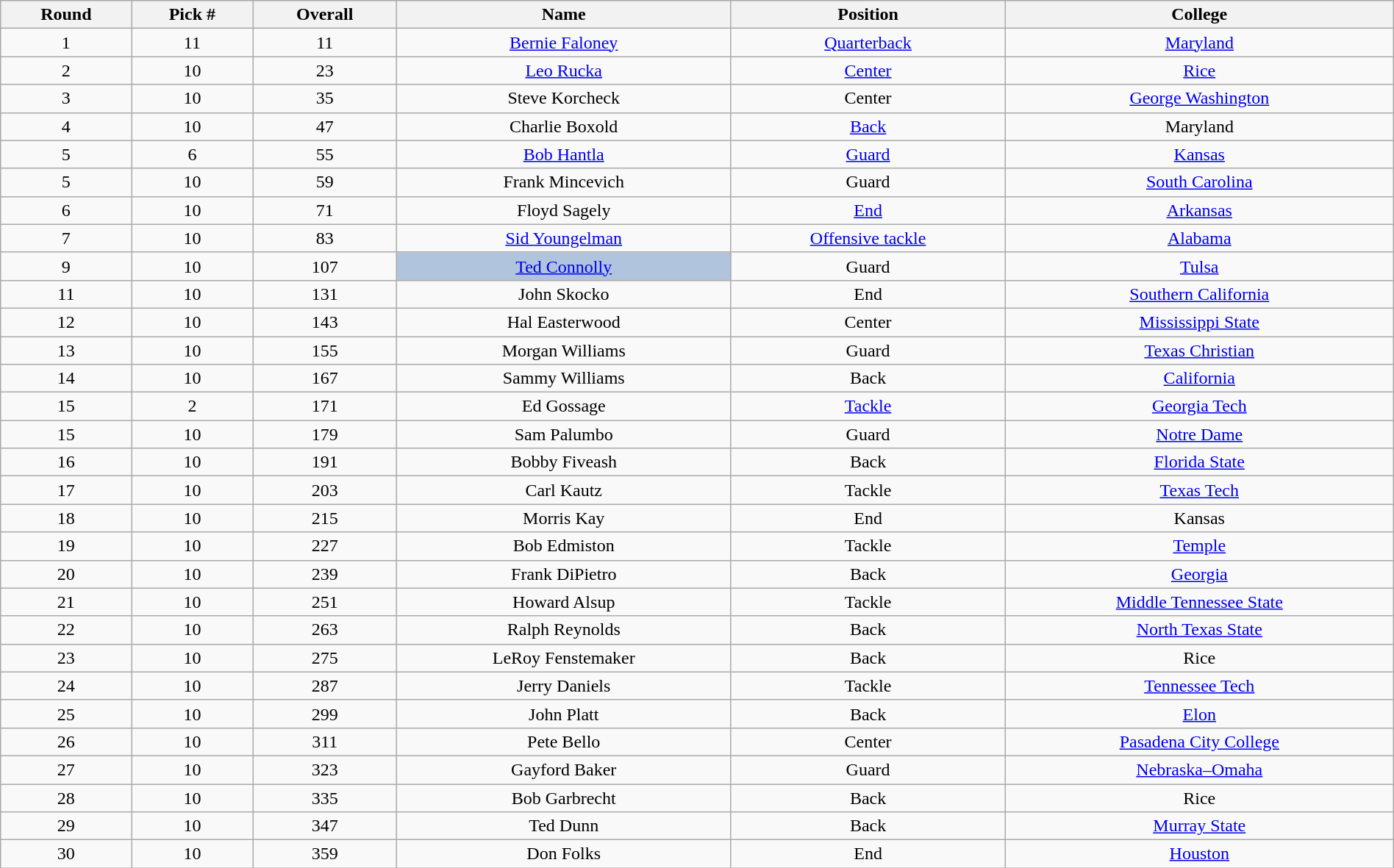<table class="wikitable sortable sortable" style="width: 100%; text-align:center">
<tr>
<th>Round</th>
<th>Pick #</th>
<th>Overall</th>
<th>Name</th>
<th>Position</th>
<th>College</th>
</tr>
<tr>
<td>1</td>
<td>11</td>
<td>11</td>
<td><a href='#'>Bernie Faloney</a></td>
<td><a href='#'>Quarterback</a></td>
<td><a href='#'>Maryland</a></td>
</tr>
<tr>
<td>2</td>
<td>10</td>
<td>23</td>
<td><a href='#'>Leo Rucka</a></td>
<td><a href='#'>Center</a></td>
<td><a href='#'>Rice</a></td>
</tr>
<tr>
<td>3</td>
<td>10</td>
<td>35</td>
<td>Steve Korcheck</td>
<td>Center</td>
<td><a href='#'>George Washington</a></td>
</tr>
<tr>
<td>4</td>
<td>10</td>
<td>47</td>
<td>Charlie Boxold</td>
<td><a href='#'>Back</a></td>
<td>Maryland</td>
</tr>
<tr>
<td>5</td>
<td>6</td>
<td>55</td>
<td><a href='#'>Bob Hantla</a></td>
<td><a href='#'>Guard</a></td>
<td><a href='#'>Kansas</a></td>
</tr>
<tr>
<td>5</td>
<td>10</td>
<td>59</td>
<td>Frank Mincevich</td>
<td>Guard</td>
<td><a href='#'>South Carolina</a></td>
</tr>
<tr>
<td>6</td>
<td>10</td>
<td>71</td>
<td>Floyd Sagely</td>
<td><a href='#'>End</a></td>
<td><a href='#'>Arkansas</a></td>
</tr>
<tr>
<td>7</td>
<td>10</td>
<td>83</td>
<td><a href='#'>Sid Youngelman</a></td>
<td><a href='#'>Offensive tackle</a></td>
<td><a href='#'>Alabama</a></td>
</tr>
<tr>
<td>9</td>
<td>10</td>
<td>107</td>
<td bgcolor=lightsteelblue><a href='#'>Ted Connolly</a></td>
<td>Guard</td>
<td><a href='#'>Tulsa</a></td>
</tr>
<tr>
<td>11</td>
<td>10</td>
<td>131</td>
<td>John Skocko</td>
<td>End</td>
<td><a href='#'>Southern California</a></td>
</tr>
<tr>
<td>12</td>
<td>10</td>
<td>143</td>
<td>Hal Easterwood</td>
<td>Center</td>
<td><a href='#'>Mississippi State</a></td>
</tr>
<tr>
<td>13</td>
<td>10</td>
<td>155</td>
<td>Morgan Williams</td>
<td>Guard</td>
<td><a href='#'>Texas Christian</a></td>
</tr>
<tr>
<td>14</td>
<td>10</td>
<td>167</td>
<td>Sammy Williams</td>
<td>Back</td>
<td><a href='#'>California</a></td>
</tr>
<tr>
<td>15</td>
<td>2</td>
<td>171</td>
<td>Ed Gossage</td>
<td><a href='#'>Tackle</a></td>
<td><a href='#'>Georgia Tech</a></td>
</tr>
<tr>
<td>15</td>
<td>10</td>
<td>179</td>
<td>Sam Palumbo</td>
<td>Guard</td>
<td><a href='#'>Notre Dame</a></td>
</tr>
<tr>
<td>16</td>
<td>10</td>
<td>191</td>
<td>Bobby Fiveash</td>
<td>Back</td>
<td><a href='#'>Florida State</a></td>
</tr>
<tr>
<td>17</td>
<td>10</td>
<td>203</td>
<td>Carl Kautz</td>
<td>Tackle</td>
<td><a href='#'>Texas Tech</a></td>
</tr>
<tr>
<td>18</td>
<td>10</td>
<td>215</td>
<td>Morris Kay</td>
<td>End</td>
<td>Kansas</td>
</tr>
<tr>
<td>19</td>
<td>10</td>
<td>227</td>
<td>Bob Edmiston</td>
<td>Tackle</td>
<td><a href='#'>Temple</a></td>
</tr>
<tr>
<td>20</td>
<td>10</td>
<td>239</td>
<td>Frank DiPietro</td>
<td>Back</td>
<td><a href='#'>Georgia</a></td>
</tr>
<tr>
<td>21</td>
<td>10</td>
<td>251</td>
<td>Howard Alsup</td>
<td>Tackle</td>
<td><a href='#'>Middle Tennessee State</a></td>
</tr>
<tr>
<td>22</td>
<td>10</td>
<td>263</td>
<td>Ralph Reynolds</td>
<td>Back</td>
<td><a href='#'>North Texas State</a></td>
</tr>
<tr>
<td>23</td>
<td>10</td>
<td>275</td>
<td>LeRoy Fenstemaker</td>
<td>Back</td>
<td>Rice</td>
</tr>
<tr>
<td>24</td>
<td>10</td>
<td>287</td>
<td>Jerry Daniels</td>
<td>Tackle</td>
<td><a href='#'>Tennessee Tech</a></td>
</tr>
<tr>
<td>25</td>
<td>10</td>
<td>299</td>
<td>John Platt</td>
<td>Back</td>
<td><a href='#'>Elon</a></td>
</tr>
<tr>
<td>26</td>
<td>10</td>
<td>311</td>
<td>Pete Bello</td>
<td>Center</td>
<td><a href='#'>Pasadena City College</a></td>
</tr>
<tr>
<td>27</td>
<td>10</td>
<td>323</td>
<td>Gayford Baker</td>
<td>Guard</td>
<td><a href='#'>Nebraska–Omaha</a></td>
</tr>
<tr>
<td>28</td>
<td>10</td>
<td>335</td>
<td>Bob Garbrecht</td>
<td>Back</td>
<td>Rice</td>
</tr>
<tr>
<td>29</td>
<td>10</td>
<td>347</td>
<td>Ted Dunn</td>
<td>Back</td>
<td><a href='#'>Murray State</a></td>
</tr>
<tr>
<td>30</td>
<td>10</td>
<td>359</td>
<td>Don Folks</td>
<td>End</td>
<td><a href='#'>Houston</a></td>
</tr>
</table>
